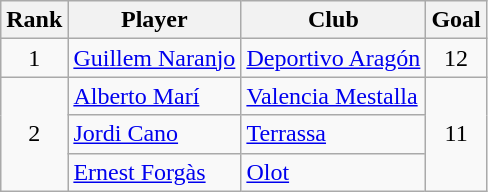<table class="wikitable">
<tr>
<th>Rank</th>
<th>Player</th>
<th>Club</th>
<th>Goal</th>
</tr>
<tr>
<td align="center">1</td>
<td> <a href='#'>Guillem Naranjo</a></td>
<td><a href='#'>Deportivo Aragón</a></td>
<td align="center">12</td>
</tr>
<tr>
<td rowspan="3" align="center">2</td>
<td> <a href='#'>Alberto Marí</a></td>
<td><a href='#'>Valencia Mestalla</a></td>
<td rowspan="3" align="center">11</td>
</tr>
<tr>
<td> <a href='#'>Jordi Cano</a></td>
<td><a href='#'>Terrassa</a></td>
</tr>
<tr>
<td> <a href='#'>Ernest Forgàs</a></td>
<td><a href='#'>Olot</a></td>
</tr>
</table>
